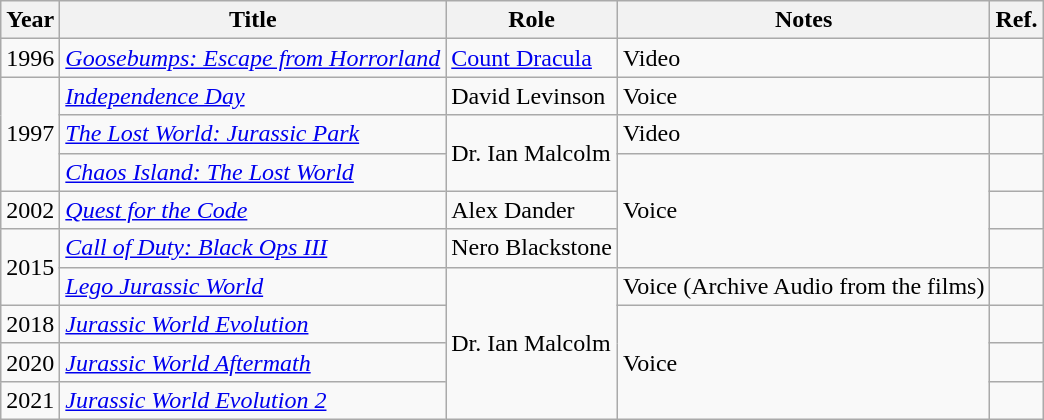<table class="wikitable sortable">
<tr>
<th>Year</th>
<th>Title</th>
<th>Role</th>
<th class="unsortable">Notes</th>
<th>Ref.</th>
</tr>
<tr>
<td>1996</td>
<td><em><a href='#'>Goosebumps: Escape from Horrorland</a></em></td>
<td><a href='#'>Count Dracula</a></td>
<td>Video</td>
<td></td>
</tr>
<tr>
<td rowspan=3>1997</td>
<td><em><a href='#'>Independence Day</a></em></td>
<td>David Levinson</td>
<td>Voice</td>
<td></td>
</tr>
<tr>
<td data-sort-value="Lost World: Jurassic Park, The"><em><a href='#'>The Lost World: Jurassic Park</a></em></td>
<td rowspan=2>Dr. Ian Malcolm</td>
<td>Video</td>
<td></td>
</tr>
<tr>
<td><em><a href='#'>Chaos Island: The Lost World</a></em></td>
<td rowspan=3>Voice</td>
<td></td>
</tr>
<tr>
<td>2002</td>
<td><em><a href='#'>Quest for the Code</a></em></td>
<td>Alex Dander</td>
<td></td>
</tr>
<tr>
<td rowspan=2>2015</td>
<td><em><a href='#'>Call of Duty: Black Ops III</a></em></td>
<td>Nero Blackstone</td>
<td></td>
</tr>
<tr>
<td><em><a href='#'>Lego Jurassic World</a></em></td>
<td rowspan=4>Dr. Ian Malcolm</td>
<td>Voice (Archive Audio from the films)</td>
<td></td>
</tr>
<tr>
<td>2018</td>
<td><em><a href='#'>Jurassic World Evolution</a></em></td>
<td rowspan=3>Voice</td>
<td></td>
</tr>
<tr>
<td>2020</td>
<td><em><a href='#'>Jurassic World Aftermath</a></em></td>
<td></td>
</tr>
<tr>
<td>2021</td>
<td><em><a href='#'>Jurassic World Evolution 2</a></em></td>
<td></td>
</tr>
</table>
